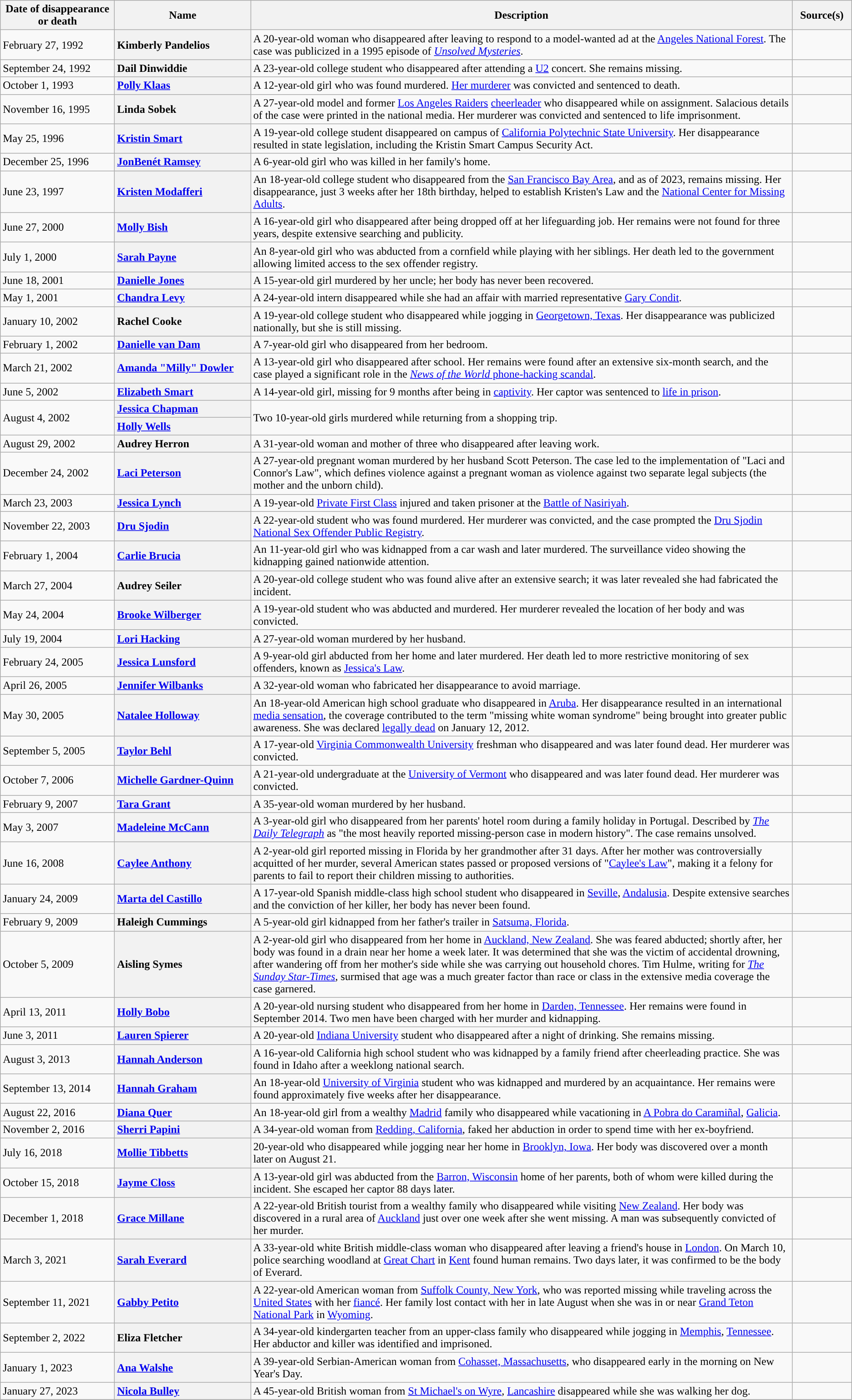<table class="wikitable sortable">
<tr>
<th scope="col" class="date" style="width: 10em">Date of disappearance or death</th>
<th scope="col" class="text" style="width: 12em">Name</th>
<th scope="col" class="unsortable">Description</th>
<th scope="col" class="unsortable" style="width: 5em">Source(s)</th>
</tr>
<tr>
<td>February 27, 1992</td>
<th style="text-align:left;" data-sort-value="Pandelios, Kimberly">Kimberly Pandelios</th>
<td style="font-size:100%;">A 20-year-old woman who disappeared after leaving to respond to a model-wanted ad at the <a href='#'>Angeles National Forest</a>. The case was publicized in a 1995 episode of <em><a href='#'>Unsolved Mysteries</a></em>.</td>
<td style="text-align:center;"></td>
</tr>
<tr>
<td>September 24, 1992</td>
<th style="text-align:left;" data-sort-value="Dinwiddie, Dail">Dail Dinwiddie</th>
<td style="font-size:100%;">A 23-year-old college student who disappeared after attending a <a href='#'>U2</a> concert. She remains missing.</td>
<td style="text-align:center;"></td>
</tr>
<tr>
<td>October 1, 1993</td>
<th style="text-align:left;" data-sort-value="Klaas, Polly"><a href='#'>Polly Klaas</a></th>
<td style="font-size:100%;">A 12-year-old girl who was found murdered. <a href='#'>Her murderer</a> was convicted and sentenced to death.</td>
<td style="text-align:center;"></td>
</tr>
<tr>
<td>November 16, 1995</td>
<th style="text-align:left;" data-sort-value="Sobek, Linda">Linda Sobek</th>
<td style="font-size:100%;">A 27-year-old model and former <a href='#'>Los Angeles Raiders</a> <a href='#'>cheerleader</a> who disappeared while on assignment. Salacious details of the case were printed in the national media. Her murderer was convicted and sentenced to life imprisonment.</td>
<td style="text-align:center;"></td>
</tr>
<tr>
<td>May 25, 1996</td>
<th style="text-align:left;" data-sort-value="Smart, Kristin"><a href='#'>Kristin Smart</a></th>
<td style="font-size:100%;">A 19-year-old college student disappeared on campus of <a href='#'>California Polytechnic State University</a>. Her disappearance resulted in state legislation, including the Kristin Smart Campus Security Act.</td>
<td style="text-align:center;"></td>
</tr>
<tr>
<td>December 25, 1996</td>
<th style="text-align:left;" data-sort-value="Ramsey, JonBenét"><a href='#'>JonBenét Ramsey</a></th>
<td style="font-size:100%;">A 6-year-old girl who was killed in her family's home.</td>
<td style="text-align:center;"></td>
</tr>
<tr>
<td>June 23, 1997</td>
<th style="text-align:left;" data-sort-value="Modafferi, Kristen"><a href='#'>Kristen Modafferi</a></th>
<td style="font-size:100%;">An 18-year-old college student who disappeared from the <a href='#'>San Francisco Bay Area</a>, and as of 2023, remains missing. Her disappearance, just 3 weeks after her 18th birthday, helped to establish Kristen's Law and the <a href='#'>National Center for Missing Adults</a>.</td>
<td style="text-align:center;"></td>
</tr>
<tr>
<td>June 27, 2000</td>
<th style="text-align:left;" data-sort-value="Bish, Molly"><a href='#'>Molly Bish</a></th>
<td style="font-size:100%;">A 16-year-old girl who disappeared after being dropped off at her lifeguarding job. Her remains were not found for three years, despite extensive searching and publicity.</td>
<td style="text-align:center;"></td>
</tr>
<tr>
<td>July 1, 2000</td>
<th style="text-align:left;" data-sort-value="Payne, Sarah"><a href='#'>Sarah Payne</a></th>
<td style="font-size:100%;">An 8-year-old girl who was abducted from a cornfield while playing with her siblings. Her death led to the government allowing limited access to the sex offender registry.</td>
<td style="text-align:center;"></td>
</tr>
<tr>
<td>June 18, 2001</td>
<th style="text-align:left;" data-sort-value="Jones, Danielle"><a href='#'>Danielle Jones</a></th>
<td style="font-size:100%;">A 15-year-old girl murdered by her uncle; her body has never been recovered.</td>
<td style="text-align:center;"></td>
</tr>
<tr>
<td>May 1, 2001</td>
<th style="text-align:left;" data-sort-value="Levy, Chandra"><a href='#'>Chandra Levy</a></th>
<td style="font-size:100%;">A 24-year-old intern disappeared while she had an affair with married representative <a href='#'>Gary Condit</a>.</td>
<td style="text-align:center;"></td>
</tr>
<tr>
<td>January 10, 2002</td>
<th style="text-align:left;" data-sort-value="Cooke, Rachel">Rachel Cooke</th>
<td style="font-size:100%;">A 19-year-old college student who disappeared while jogging in <a href='#'>Georgetown, Texas</a>. Her disappearance was publicized nationally, but she is still missing.</td>
<td style="text-align:center;"></td>
</tr>
<tr>
<td>February 1, 2002</td>
<th style="text-align:left;" data-sort-value="van Dam, Danielle"><a href='#'>Danielle van Dam</a></th>
<td style="font-size:100%;">A 7-year-old girl who disappeared from her bedroom.</td>
<td style="text-align:center;"></td>
</tr>
<tr>
<td>March 21, 2002</td>
<th style="text-align:left;" data-sort-value="Dowler, Milly"><a href='#'>Amanda "Milly" Dowler</a></th>
<td style="font-size:100%;">A 13-year-old girl who disappeared after school. Her remains were found after an extensive six-month search, and the case played a significant role in the <a href='#'><em>News of the World</em> phone-hacking scandal</a>.</td>
<td style="text-align:center;"></td>
</tr>
<tr>
<td>June 5, 2002</td>
<th style="text-align:left;" data-sort-value="Smart, Elizabeth"><a href='#'>Elizabeth Smart</a></th>
<td style="font-size:100%;">A 14-year-old girl, missing for 9 months after being in <a href='#'>captivity</a>. Her captor was sentenced to <a href='#'>life in prison</a>.</td>
<td style="text-align:center;"></td>
</tr>
<tr>
<td rowspan=2>August 4, 2002</td>
<th style="text-align:left;" data-sort-value="Chapman, Jessica"><a href='#'>Jessica Chapman</a></th>
<td rowspan=2 style="font-size:100%;">Two 10-year-old girls murdered while returning from a shopping trip.</td>
<td rowspan=2 style="text-align:center;"></td>
</tr>
<tr>
<th style="text-align:left;" data-sort-value="Wells, Holly"><a href='#'>Holly Wells</a></th>
</tr>
<tr>
<td>August 29, 2002</td>
<th style="text-align:left;" data-sort-value="Herron, Audrey">Audrey Herron</th>
<td style="font-size:100%;">A 31-year-old woman and mother of three who disappeared after leaving work.</td>
<td style="text-align:center;"></td>
</tr>
<tr>
<td>December 24, 2002</td>
<th style="text-align:left;" data-sort-value="Peterson, Laci"><a href='#'>Laci Peterson</a></th>
<td style="font-size:100%;">A 27-year-old pregnant woman murdered by her husband Scott Peterson. The case led to the implementation of "Laci and Connor's Law", which defines violence against a pregnant woman as violence against two separate legal subjects (the mother and the unborn child).</td>
<td style="text-align:center;"></td>
</tr>
<tr>
<td>March 23, 2003</td>
<th style="text-align:left;" data-sort-value="Lynch, Jessica"><a href='#'>Jessica Lynch</a></th>
<td style="font-size:100%;">A 19-year-old <a href='#'>Private First Class</a> injured and taken prisoner at the <a href='#'>Battle of Nasiriyah</a>.</td>
<td style="text-align:center;"></td>
</tr>
<tr>
<td>November 22, 2003</td>
<th style="text-align:left;" data-sort-value="Sjodin, Dru"><a href='#'>Dru Sjodin</a></th>
<td style="font-size:100%;">A 22-year-old student who was found murdered. Her murderer was convicted, and the case prompted the <a href='#'>Dru Sjodin National Sex Offender Public Registry</a>.</td>
<td style="text-align:center;"></td>
</tr>
<tr>
<td>February 1, 2004</td>
<th style="text-align:left;" data-sort-value="Brucia, Carlie"><a href='#'>Carlie Brucia</a></th>
<td style="font-size:100%;">An 11-year-old girl who was kidnapped from a car wash and later murdered. The surveillance video showing the kidnapping gained nationwide attention.</td>
<td style="text-align:center;"></td>
</tr>
<tr>
<td>March 27, 2004</td>
<th style="text-align:left;" data-sort-value="Seiler, Audrey">Audrey Seiler</th>
<td style="font-size:100%;">A 20-year-old college student who was found alive after an extensive search; it was later revealed she had fabricated the incident.</td>
<td style="text-align:center;"></td>
</tr>
<tr>
<td>May 24, 2004</td>
<th style="text-align:left;" data-sort-value="Wilberger, Brooke"><a href='#'>Brooke Wilberger</a></th>
<td style="font-size:100%;">A 19-year-old student who was abducted and murdered. Her murderer revealed the location of her body and was convicted.</td>
<td style="text-align:center;"></td>
</tr>
<tr>
<td>July 19, 2004</td>
<th style="text-align:left;" data-sort-value="Hacking, Lori"><a href='#'>Lori Hacking</a></th>
<td style="font-size:100%;">A 27-year-old woman murdered by her husband.</td>
<td style="text-align:center;"></td>
</tr>
<tr>
<td>February 24, 2005</td>
<th style="text-align:left;" data-sort-value="Lunsford, Jessica"><a href='#'>Jessica Lunsford</a></th>
<td style="font-size:100%;">A 9-year-old girl abducted from her home and later murdered. Her death led to more restrictive monitoring of sex offenders, known as <a href='#'>Jessica's Law</a>.</td>
<td style="text-align:center;"></td>
</tr>
<tr>
<td>April 26, 2005</td>
<th style="text-align:left;" data-sort-value="Wilbanks, Jennifer"><a href='#'>Jennifer Wilbanks</a></th>
<td style="font-size:100%;">A 32-year-old woman who fabricated her disappearance to avoid marriage.</td>
<td style="text-align:center;"></td>
</tr>
<tr>
<td>May 30, 2005</td>
<th style="text-align:left;" data-sort-value="Holloway, Natalee"><a href='#'>Natalee Holloway</a></th>
<td style="font-size:100%;">An 18-year-old American high school graduate who disappeared in <a href='#'>Aruba</a>. Her disappearance resulted in an international <a href='#'>media sensation</a>, the coverage contributed to the term "missing white woman syndrome" being brought into greater public awareness. She was declared <a href='#'>legally dead</a> on January 12, 2012.</td>
<td style="text-align:center;"></td>
</tr>
<tr>
<td>September 5, 2005</td>
<th style="text-align:left;" data-sort-value="Behl, Taylor"><a href='#'>Taylor Behl</a></th>
<td style="font-size:100%;">A 17-year-old <a href='#'>Virginia Commonwealth University</a> freshman who disappeared and was later found dead. Her murderer was convicted.</td>
<td style="text-align:center;"></td>
</tr>
<tr>
<td>October 7, 2006</td>
<th style="text-align:left;" data-sort-value="Gardner-Quinn, Michelle"><a href='#'>Michelle Gardner-Quinn</a></th>
<td style="font-size:100%;">A 21-year-old undergraduate at the <a href='#'>University of Vermont</a> who disappeared and was later found dead. Her murderer was convicted.</td>
<td style="text-align:center;"></td>
</tr>
<tr>
<td>February 9, 2007</td>
<th style="text-align:left;" data-sort-value="Grant, Tara"><a href='#'>Tara Grant</a></th>
<td style="font-size:100%;">A 35-year-old woman murdered by her husband.</td>
<td style="text-align:center;"></td>
</tr>
<tr>
<td>May 3, 2007</td>
<th style="text-align:left;" data-sort-value="McCann, Madeline"><a href='#'>Madeleine McCann</a></th>
<td style="font-size:100%;">A 3-year-old girl who disappeared from her parents' hotel room during a family holiday in Portugal. Described by <em><a href='#'>The Daily Telegraph</a></em> as "the most heavily reported missing-person case in modern history". The case remains unsolved.</td>
<td style="text-align:center;"></td>
</tr>
<tr>
<td>June 16, 2008</td>
<th style="text-align:left;" data-sort-value="Anthony, Caylee"><a href='#'>Caylee Anthony</a></th>
<td style="font-size:100%;">A 2-year-old girl reported missing in Florida by her grandmother after 31 days. After her mother was controversially acquitted of her murder, several American states passed or proposed versions of "<a href='#'>Caylee's Law</a>", making it a felony for parents to fail to report their children missing to authorities.</td>
<td style="text-align:center;"></td>
</tr>
<tr>
<td>January 24, 2009</td>
<th style="text-align:left;" data-sort-value="Del Castillo, Marta"><a href='#'>Marta del Castillo</a></th>
<td style="font-size:100%;">A 17-year-old Spanish middle-class high school student who disappeared in <a href='#'>Seville</a>, <a href='#'>Andalusia</a>. Despite extensive searches and the conviction of her killer, her body has never been found.</td>
<td style="text-align:center;"></td>
</tr>
<tr>
<td>February 9, 2009</td>
<th style="text-align:left;" data-sort-value="Cummings, Haleigh">Haleigh Cummings</th>
<td style="font-size:100%;">A 5-year-old girl kidnapped from her father's trailer in <a href='#'>Satsuma, Florida</a>.</td>
<td style="text-align:center;"></td>
</tr>
<tr>
<td>October 5, 2009</td>
<th style="text-align:left;" data-sort-value="Symes, Aisling">Aisling Symes</th>
<td style="font-size:100%;">A 2-year-old girl who disappeared from her home in <a href='#'>Auckland, New Zealand</a>. She was feared abducted; shortly after, her body was found in a drain near her home a week later. It was determined that she was the victim of accidental drowning, after wandering off from her mother's side while she was carrying out household chores. Tim Hulme, writing for <em><a href='#'>The Sunday Star-Times</a></em>, surmised that age was a much greater factor than race or class in the extensive media coverage the case garnered.</td>
<td style="text-align:center;"></td>
</tr>
<tr>
<td>April 13, 2011</td>
<th style="text-align:left;" data-sort-value="Bobo, Holly"><a href='#'>Holly Bobo</a></th>
<td style="font-size:100%;">A 20-year-old nursing student who disappeared from her home in <a href='#'>Darden, Tennessee</a>. Her remains were found in September 2014. Two men have been charged with her murder and kidnapping.</td>
<td style="text-align:center;"></td>
</tr>
<tr>
<td>June 3, 2011</td>
<th style="text-align:left;" data-sort-value="Spierer, Lauren"><a href='#'>Lauren Spierer</a></th>
<td style="font-size:100%;">A 20-year-old <a href='#'>Indiana University</a> student who disappeared after a night of drinking. She remains missing.</td>
<td style="text-align:center;"></td>
</tr>
<tr>
<td>August 3, 2013</td>
<th style="text-align:left;" data-sort-value="Anderson, Hannah"><a href='#'>Hannah Anderson</a></th>
<td style="font-size:100%;">A 16-year-old California high school student who was kidnapped by a family friend after cheerleading practice. She was found in Idaho after a weeklong national search.</td>
<td style="text-align:center;"></td>
</tr>
<tr>
<td>September 13, 2014</td>
<th style="text-align:left;" data-sort-value="Graham, Hannah"><a href='#'>Hannah Graham</a></th>
<td style="font-size:100%;">An 18-year-old <a href='#'>University of Virginia</a> student who was kidnapped and murdered by an acquaintance. Her remains were found approximately five weeks after her disappearance.</td>
<td style="text-align:center;"></td>
</tr>
<tr>
<td>August 22, 2016</td>
<th style="text-align:left;" data-sort-value="Quer, Diana"><a href='#'>Diana Quer</a></th>
<td style="font-size:100%;">An 18-year-old girl from a wealthy <a href='#'>Madrid</a> family who disappeared while vacationing in <a href='#'>A Pobra do Caramiñal</a>, <a href='#'>Galicia</a>.</td>
<td style="text-align:center;"></td>
</tr>
<tr>
<td>November 2, 2016</td>
<th style="text-align:left;" data-sort-value="Papini, Sherri"><a href='#'>Sherri Papini</a></th>
<td style="font-size:100%;">A 34-year-old woman from <a href='#'>Redding, California</a>, faked her abduction in order to spend time with her ex-boyfriend.</td>
<td style="text-align:center;"></td>
</tr>
<tr>
<td>July 16, 2018</td>
<th style="text-align:left;" data-sort-value="Tibbets, Mollie"><a href='#'>Mollie Tibbetts</a></th>
<td style="font-size:100%;">20-year-old who disappeared while jogging near her home in <a href='#'>Brooklyn, Iowa</a>. Her body was discovered over a month later on August 21.</td>
<td style="text-align:center;"></td>
</tr>
<tr>
<td>October 15, 2018</td>
<th style="text-align:left;" data-sort-value="Closs, Jayme"><a href='#'>Jayme Closs</a></th>
<td>A 13-year-old girl was abducted from the <a href='#'>Barron, Wisconsin</a> home of her parents, both of whom were killed during the incident. She escaped her captor 88 days later.</td>
<td style="text-align:center;"></td>
</tr>
<tr>
<td>December 1, 2018</td>
<th style="text-align:left;" data-sort-value="Millane, Grace"><a href='#'>Grace Millane</a></th>
<td style="font-size:100%;">A 22-year-old British tourist from a wealthy family who disappeared while visiting <a href='#'>New Zealand</a>. Her body was discovered in a rural area of <a href='#'>Auckland</a> just over one week after she went missing. A man was subsequently convicted of her murder.</td>
<td style="text-align:center;"></td>
</tr>
<tr>
<td>March 3, 2021</td>
<th style="text-align:left;" data-sort-value="Everard, Sarah"><a href='#'>Sarah Everard</a></th>
<td style="font-size:100%;">A 33-year-old white British middle-class woman who disappeared after leaving a friend's house in <a href='#'>London</a>. On March 10, police searching woodland at <a href='#'>Great Chart</a> in <a href='#'>Kent</a> found human remains. Two days later, it was confirmed to be the body of Everard.</td>
<td style="text-align:center;"></td>
</tr>
<tr>
<td>September 11, 2021</td>
<th style="text-align:left;" data-sort-value="Petito, Gabby"><a href='#'>Gabby Petito</a></th>
<td style="font-size:100%;">A 22-year-old American woman from <a href='#'>Suffolk County, New York</a>, who was reported missing while traveling across the <a href='#'>United States</a> with her <a href='#'>fiancé</a>. Her family lost contact with her in late August when she was in or near <a href='#'>Grand Teton National Park</a> in <a href='#'>Wyoming</a>.</td>
<td style="text-align:center;”"></td>
</tr>
<tr>
<td>September 2, 2022</td>
<th style="text-align:left;" data-sort-value="Fletcher, Eliza">Eliza Fletcher</th>
<td style="font-size:100%;">A 34-year-old kindergarten teacher from an upper-class family who disappeared while jogging in <a href='#'>Memphis</a>, <a href='#'>Tennessee</a>. Her abductor and killer was identified and imprisoned.</td>
<td style="text-align:center;"></td>
</tr>
<tr>
<td>January 1, 2023</td>
<th style="text-align:left;" data-sort-value="Walshe, Ana"><a href='#'>Ana Walshe</a></th>
<td style="font-size:100%;">A 39-year-old Serbian-American woman from <a href='#'>Cohasset, Massachusetts</a>, who disappeared early in the morning on New Year's Day.</td>
<td style="text-align:center;”"></td>
</tr>
<tr>
<td>January 27, 2023</td>
<th style="text-align:left;" data-sort-value="Bulley, Nicola"><a href='#'>Nicola Bulley</a></th>
<td style="font-size:100%;">A 45-year-old British woman from <a href='#'>St Michael's on Wyre</a>, <a href='#'>Lancashire</a> disappeared while she was walking her dog.</td>
<td style="text-align:center;”"></td>
</tr>
<tr>
</tr>
</table>
